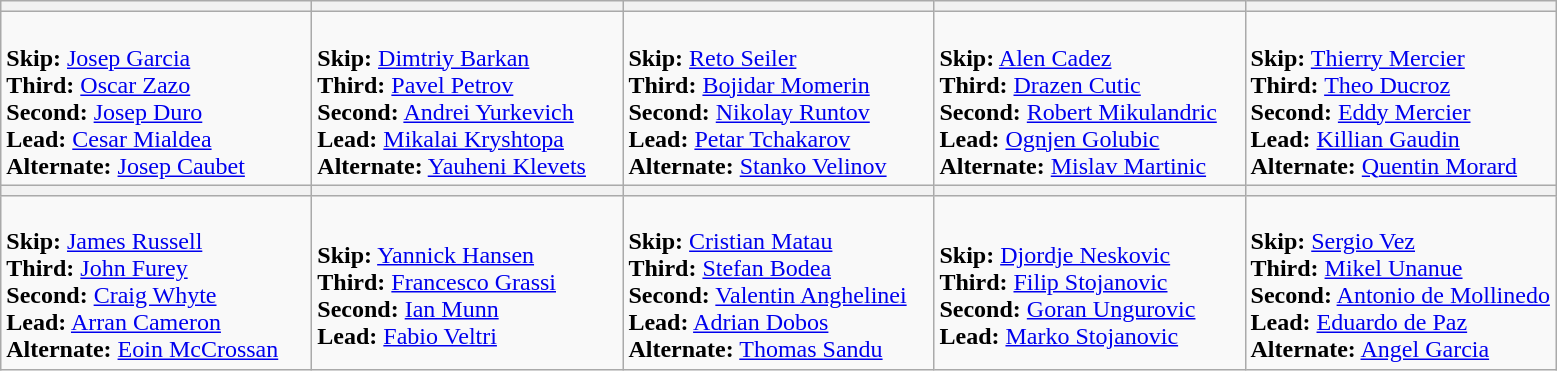<table class="wikitable">
<tr>
<th width=200></th>
<th width=200></th>
<th width=200></th>
<th width=200></th>
<th width=200></th>
</tr>
<tr>
<td><br><strong>Skip:</strong> <a href='#'>Josep Garcia</a><br>
<strong>Third:</strong> <a href='#'>Oscar Zazo</a><br>
<strong>Second:</strong> <a href='#'>Josep Duro</a><br>
<strong>Lead:</strong> <a href='#'>Cesar Mialdea</a><br>
<strong>Alternate:</strong> <a href='#'>Josep Caubet</a></td>
<td><br><strong>Skip:</strong> <a href='#'>Dimtriy Barkan</a><br>
<strong>Third:</strong> <a href='#'>Pavel Petrov</a><br>
<strong>Second:</strong> <a href='#'>Andrei Yurkevich</a><br>
<strong>Lead:</strong> <a href='#'>Mikalai Kryshtopa</a><br>
<strong>Alternate:</strong> <a href='#'>Yauheni Klevets</a></td>
<td><br><strong>Skip:</strong> <a href='#'>Reto Seiler</a><br>
<strong>Third:</strong> <a href='#'>Bojidar Momerin</a><br>
<strong>Second:</strong> <a href='#'>Nikolay Runtov</a><br>
<strong>Lead:</strong> <a href='#'>Petar Tchakarov</a><br>
<strong>Alternate:</strong> <a href='#'>Stanko Velinov</a></td>
<td><br><strong>Skip:</strong> <a href='#'>Alen Cadez</a><br>
<strong>Third:</strong> <a href='#'>Drazen Cutic</a><br>
<strong>Second:</strong> <a href='#'>Robert Mikulandric</a><br>
<strong>Lead:</strong> <a href='#'>Ognjen Golubic</a><br>
<strong>Alternate:</strong> <a href='#'>Mislav Martinic</a></td>
<td><br><strong>Skip:</strong> <a href='#'>Thierry Mercier</a><br>
<strong>Third:</strong> <a href='#'>Theo Ducroz</a><br>
<strong>Second:</strong> <a href='#'>Eddy Mercier</a><br>
<strong>Lead:</strong> <a href='#'>Killian Gaudin</a><br>
<strong>Alternate:</strong> <a href='#'>Quentin Morard</a></td>
</tr>
<tr>
<th width=200></th>
<th width=200></th>
<th width=200></th>
<th width=200></th>
<th width=200></th>
</tr>
<tr>
<td><br><strong>Skip:</strong> <a href='#'>James Russell</a><br>
<strong>Third:</strong> <a href='#'>John Furey</a><br>
<strong>Second:</strong> <a href='#'>Craig Whyte</a><br>
<strong>Lead:</strong> <a href='#'>Arran Cameron</a><br>
<strong>Alternate:</strong> <a href='#'>Eoin McCrossan</a></td>
<td><br><strong>Skip:</strong> <a href='#'>Yannick Hansen</a><br>
<strong>Third:</strong> <a href='#'>Francesco Grassi</a><br>
<strong>Second:</strong> <a href='#'>Ian Munn</a><br>
<strong>Lead:</strong> <a href='#'>Fabio Veltri</a></td>
<td><br><strong>Skip:</strong> <a href='#'>Cristian Matau</a><br>
<strong>Third:</strong> <a href='#'>Stefan Bodea</a><br>
<strong>Second:</strong> <a href='#'>Valentin Anghelinei</a><br>
<strong>Lead:</strong> <a href='#'>Adrian Dobos</a><br>
<strong>Alternate:</strong> <a href='#'>Thomas Sandu</a></td>
<td><br><strong>Skip:</strong> <a href='#'>Djordje Neskovic</a><br>
<strong>Third:</strong> <a href='#'>Filip Stojanovic</a><br>
<strong>Second:</strong> <a href='#'>Goran Ungurovic</a><br>
<strong>Lead:</strong> <a href='#'>Marko Stojanovic</a></td>
<td><br><strong>Skip:</strong> <a href='#'>Sergio Vez</a><br>
<strong>Third:</strong> <a href='#'>Mikel Unanue</a><br>
<strong>Second:</strong> <a href='#'>Antonio de Mollinedo</a><br>
<strong>Lead:</strong> <a href='#'>Eduardo de Paz</a><br>
<strong>Alternate:</strong> <a href='#'>Angel Garcia</a></td>
</tr>
</table>
